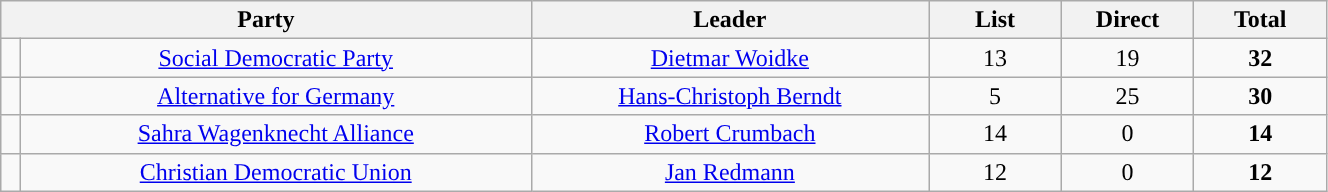<table class="wikitable" style="text-align: center; width:70%">
<tr>
<th colspan="2"style="width:40%">Party</th>
<th style="width:30%">Leader</th>
<th style="width:10%">List</th>
<th style="width:10%">Direct</th>
<th style="width:10%">Total</th>
</tr>
<tr>
<td style="background:"></td>
<td><a href='#'>Social Democratic Party</a></td>
<td><a href='#'>Dietmar Woidke</a></td>
<td>13</td>
<td>19</td>
<td><strong>32</strong></td>
</tr>
<tr>
<td style="background:"></td>
<td><a href='#'>Alternative for Germany</a></td>
<td><a href='#'>Hans-Christoph Berndt</a></td>
<td>5</td>
<td>25</td>
<td><strong>30</strong></td>
</tr>
<tr>
<td style="background:"></td>
<td><a href='#'>Sahra Wagenknecht Alliance</a></td>
<td><a href='#'>Robert Crumbach</a></td>
<td>14</td>
<td>0</td>
<td><strong>14</strong></td>
</tr>
<tr>
<td style="background:"></td>
<td><a href='#'>Christian Democratic Union</a></td>
<td><a href='#'>Jan Redmann</a></td>
<td>12</td>
<td>0</td>
<td><strong>12</strong></td>
</tr>
</table>
